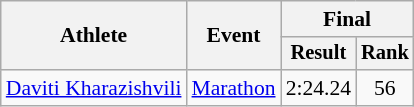<table class=wikitable style=font-size:90%>
<tr>
<th rowspan=2>Athlete</th>
<th rowspan=2>Event</th>
<th colspan=2>Final</th>
</tr>
<tr style=font-size:95%>
<th>Result</th>
<th>Rank</th>
</tr>
<tr align=center>
<td align=left><a href='#'>Daviti Kharazishvili</a></td>
<td align=left><a href='#'>Marathon</a></td>
<td>2:24.24</td>
<td>56</td>
</tr>
</table>
